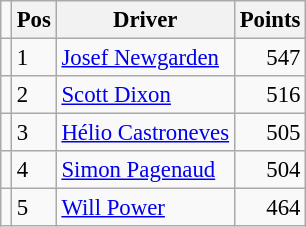<table class="wikitable" style="font-size: 95%;">
<tr>
<td></td>
<th>Pos</th>
<th>Driver</th>
<th>Points</th>
</tr>
<tr>
<td align="left"></td>
<td>1</td>
<td> <a href='#'>Josef Newgarden</a></td>
<td align="right">547</td>
</tr>
<tr>
<td align="left"></td>
<td>2</td>
<td> <a href='#'>Scott Dixon</a></td>
<td align="right">516</td>
</tr>
<tr>
<td align="left"></td>
<td>3</td>
<td> <a href='#'>Hélio Castroneves</a></td>
<td align="right">505</td>
</tr>
<tr>
<td align="left"></td>
<td>4</td>
<td> <a href='#'>Simon Pagenaud</a></td>
<td align="right">504</td>
</tr>
<tr>
<td align="left"></td>
<td>5</td>
<td> <a href='#'>Will Power</a></td>
<td align="right">464</td>
</tr>
</table>
